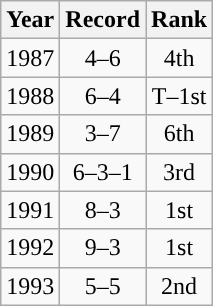<table class="wikitable" style="text-align:center">
<tr>
<th>Year</th>
<th>Record</th>
<th>Rank</th>
</tr>
<tr>
<td>1987</td>
<td>4–6</td>
<td>4th</td>
</tr>
<tr>
<td>1988</td>
<td>6–4</td>
<td>T–1st</td>
</tr>
<tr>
<td>1989</td>
<td>3–7</td>
<td>6th</td>
</tr>
<tr>
<td>1990</td>
<td>6–3–1</td>
<td>3rd</td>
</tr>
<tr>
<td>1991</td>
<td>8–3</td>
<td>1st</td>
</tr>
<tr>
<td>1992</td>
<td>9–3</td>
<td>1st</td>
</tr>
<tr>
<td>1993</td>
<td>5–5</td>
<td>2nd</td>
</tr>
</table>
